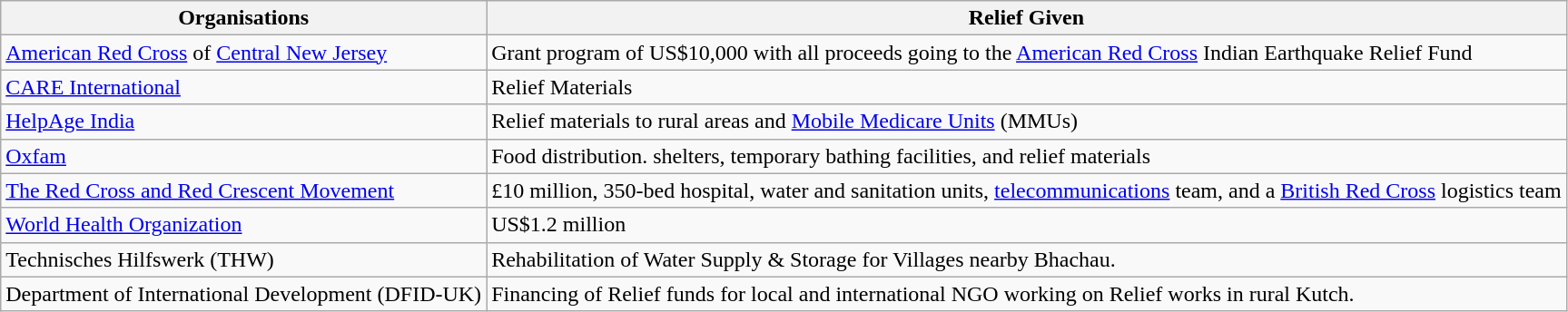<table class="wikitable">
<tr>
<th>Organisations</th>
<th>Relief Given</th>
</tr>
<tr>
<td><a href='#'>American Red Cross</a> of <a href='#'>Central New Jersey</a></td>
<td>Grant program of US$10,000 with all proceeds going to the <a href='#'>American Red Cross</a> Indian Earthquake Relief Fund</td>
</tr>
<tr>
<td><a href='#'>CARE International</a></td>
<td>Relief Materials</td>
</tr>
<tr>
<td><a href='#'>HelpAge India</a></td>
<td>Relief materials to rural areas and <a href='#'>Mobile Medicare Units</a> (MMUs)</td>
</tr>
<tr>
<td><a href='#'>Oxfam</a></td>
<td>Food distribution. shelters, temporary bathing facilities, and relief materials</td>
</tr>
<tr>
<td><a href='#'>The Red Cross and Red Crescent Movement</a></td>
<td>£10 million, 350-bed hospital, water and sanitation units, <a href='#'>telecommunications</a> team, and a <a href='#'>British Red Cross</a> logistics team</td>
</tr>
<tr>
<td><a href='#'>World Health Organization</a></td>
<td>US$1.2 million</td>
</tr>
<tr>
<td>Technisches Hilfswerk (THW)</td>
<td>Rehabilitation of Water Supply & Storage for Villages nearby Bhachau.</td>
</tr>
<tr>
<td>Department of International Development (DFID-UK)</td>
<td>Financing of Relief funds for local and international NGO working on Relief works in rural Kutch.</td>
</tr>
</table>
